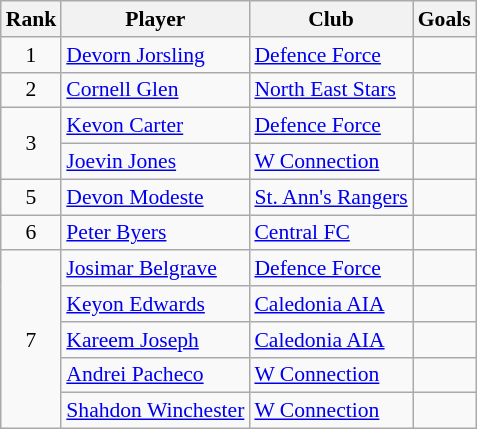<table class="wikitable" style="font-size:90%;">
<tr>
<th>Rank</th>
<th>Player</th>
<th>Club</th>
<th>Goals</th>
</tr>
<tr>
<td rowspan=1 style="text-align:center;">1</td>
<td> <a href='#'>Devorn Jorsling</a></td>
<td><a href='#'>Defence Force</a></td>
<td></td>
</tr>
<tr>
<td rowspan=1 style="text-align:center;">2</td>
<td> <a href='#'>Cornell Glen</a></td>
<td><a href='#'>North East Stars</a></td>
<td></td>
</tr>
<tr>
<td rowspan=2 style="text-align:center;">3</td>
<td> <a href='#'>Kevon Carter</a></td>
<td><a href='#'>Defence Force</a></td>
<td></td>
</tr>
<tr>
<td> <a href='#'>Joevin Jones</a></td>
<td><a href='#'>W Connection</a></td>
<td></td>
</tr>
<tr>
<td rowspan=1 style="text-align:center;">5</td>
<td> <a href='#'>Devon Modeste</a></td>
<td><a href='#'>St. Ann's Rangers</a></td>
<td></td>
</tr>
<tr>
<td rowspan=1 style="text-align:center;">6</td>
<td> <a href='#'>Peter Byers</a></td>
<td><a href='#'>Central FC</a></td>
<td></td>
</tr>
<tr>
<td rowspan=5 style="text-align:center;">7</td>
<td> <a href='#'>Josimar Belgrave</a></td>
<td><a href='#'>Defence Force</a></td>
<td></td>
</tr>
<tr>
<td> <a href='#'>Keyon Edwards</a></td>
<td><a href='#'>Caledonia AIA</a></td>
<td></td>
</tr>
<tr>
<td> <a href='#'>Kareem Joseph</a></td>
<td><a href='#'>Caledonia AIA</a></td>
<td></td>
</tr>
<tr>
<td> <a href='#'>Andrei Pacheco</a></td>
<td><a href='#'>W Connection</a></td>
<td></td>
</tr>
<tr>
<td> <a href='#'>Shahdon Winchester</a></td>
<td><a href='#'>W Connection</a></td>
<td></td>
</tr>
</table>
